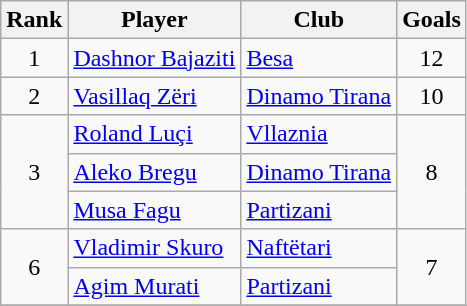<table class="wikitable" style="text-align:center">
<tr>
<th>Rank</th>
<th>Player</th>
<th>Club</th>
<th>Goals</th>
</tr>
<tr>
<td>1</td>
<td align="left"> <a href='#'>Dashnor Bajaziti</a></td>
<td align="left"><a href='#'>Besa</a></td>
<td>12</td>
</tr>
<tr>
<td>2</td>
<td align="left"> <a href='#'>Vasillaq Zëri</a></td>
<td align="left"><a href='#'>Dinamo Tirana</a></td>
<td>10</td>
</tr>
<tr>
<td rowspan="3">3</td>
<td align="left"> <a href='#'>Roland Luçi</a></td>
<td align="left"><a href='#'>Vllaznia</a></td>
<td rowspan="3">8</td>
</tr>
<tr>
<td align="left"> <a href='#'>Aleko Bregu</a></td>
<td align="left"><a href='#'>Dinamo Tirana</a></td>
</tr>
<tr>
<td align="left"> <a href='#'>Musa Fagu</a></td>
<td align="left"><a href='#'>Partizani</a></td>
</tr>
<tr>
<td rowspan="2">6</td>
<td align="left"> <a href='#'>Vladimir Skuro</a></td>
<td align="left"><a href='#'>Naftëtari</a></td>
<td rowspan="2">7</td>
</tr>
<tr>
<td align="left"> <a href='#'>Agim Murati</a></td>
<td align="left"><a href='#'>Partizani</a></td>
</tr>
<tr>
</tr>
</table>
